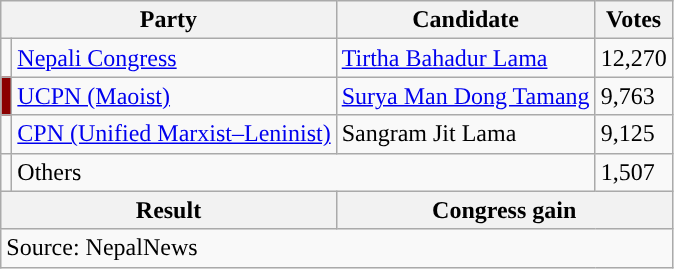<table class="wikitable">
<tr>
<th colspan="2">Party</th>
<th>Candidate</th>
<th>Votes</th>
</tr>
<tr>
<td style="background-color:"></td>
<td><a href='#'>Nepali Congress</a></td>
<td><a href='#'>Tirtha Bahadur Lama</a></td>
<td>12,270</td>
</tr>
<tr>
<td style="background-color:darkred"></td>
<td><a href='#'>UCPN (Maoist)</a></td>
<td><a href='#'>Surya Man Dong Tamang</a></td>
<td>9,763</td>
</tr>
<tr>
<td style="background-color:"></td>
<td><a href='#'>CPN (Unified Marxist–Leninist)</a></td>
<td>Sangram Jit Lama</td>
<td>9,125</td>
</tr>
<tr>
<td></td>
<td colspan="2">Others</td>
<td>1,507</td>
</tr>
<tr>
<th colspan="2">Result</th>
<th colspan="2">Congress gain</th>
</tr>
<tr>
<td colspan="4">Source: NepalNews</td>
</tr>
</table>
